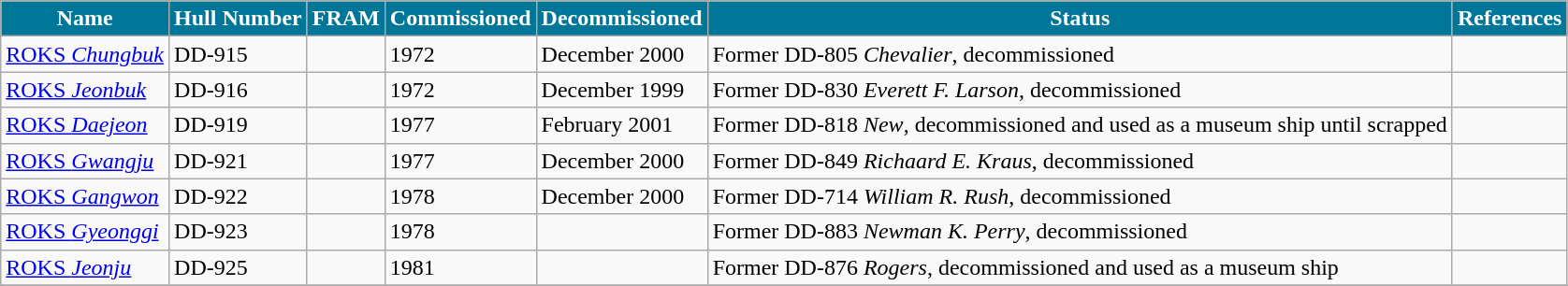<table class="wikitable">
<tr>
<th style="background:#079;color:#fff;">Name</th>
<th style="background:#079;color:#fff;">Hull Number</th>
<th style="background:#079;color:#fff;">FRAM</th>
<th style="background:#079;color:#fff;">Commissioned</th>
<th style="background:#079;color:#fff;">Decommissioned</th>
<th style="background:#079;color:#fff;">Status</th>
<th style="background:#079;color:#fff;">References</th>
</tr>
<tr>
<td><a href='#'>ROKS <em>Chungbuk</em></a></td>
<td>DD-915</td>
<td></td>
<td>1972</td>
<td>December 2000</td>
<td>Former DD-805 <em>Chevalier</em>, decommissioned</td>
<td></td>
</tr>
<tr>
<td><a href='#'>ROKS <em>Jeonbuk</em></a></td>
<td>DD-916</td>
<td></td>
<td>1972</td>
<td>December 1999</td>
<td>Former DD-830 <em>Everett F. Larson</em>, decommissioned</td>
<td></td>
</tr>
<tr>
<td><a href='#'>ROKS <em>Daejeon</em></a></td>
<td>DD-919</td>
<td></td>
<td>1977</td>
<td>February 2001</td>
<td>Former DD-818 <em>New</em>, decommissioned and used as a museum ship until scrapped</td>
<td></td>
</tr>
<tr>
<td><a href='#'>ROKS <em>Gwangju</em></a></td>
<td>DD-921</td>
<td></td>
<td>1977</td>
<td>December 2000</td>
<td>Former DD-849 <em>Richaard E. Kraus</em>, decommissioned</td>
<td></td>
</tr>
<tr>
<td><a href='#'>ROKS <em>Gangwon</em></a></td>
<td>DD-922</td>
<td></td>
<td>1978</td>
<td>December 2000</td>
<td>Former DD-714 <em>William R. Rush</em>, decommissioned</td>
<td></td>
</tr>
<tr>
<td><a href='#'>ROKS <em>Gyeonggi</em></a></td>
<td>DD-923</td>
<td></td>
<td>1978</td>
<td></td>
<td>Former DD-883 <em>Newman K. Perry</em>, decommissioned</td>
<td></td>
</tr>
<tr>
<td><a href='#'>ROKS <em>Jeonju</em></a></td>
<td>DD-925</td>
<td></td>
<td>1981</td>
<td></td>
<td>Former DD-876 <em>Rogers</em>, decommissioned and used as a museum ship</td>
<td></td>
</tr>
<tr>
</tr>
</table>
